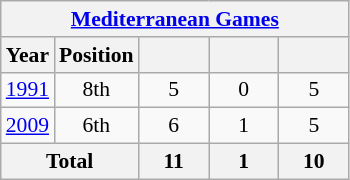<table class="wikitable" style="text-align: center;font-size:90%;">
<tr>
<th colspan=5><a href='#'>Mediterranean Games</a></th>
</tr>
<tr>
<th>Year</th>
<th>Position</th>
<th width=40></th>
<th width=40></th>
<th width=40></th>
</tr>
<tr>
<td> <a href='#'>1991</a></td>
<td>8th</td>
<td>5</td>
<td>0</td>
<td>5</td>
</tr>
<tr>
<td> <a href='#'>2009</a></td>
<td>6th</td>
<td>6</td>
<td>1</td>
<td>5</td>
</tr>
<tr>
<th colspan=2>Total</th>
<th>11</th>
<th>1</th>
<th>10</th>
</tr>
</table>
